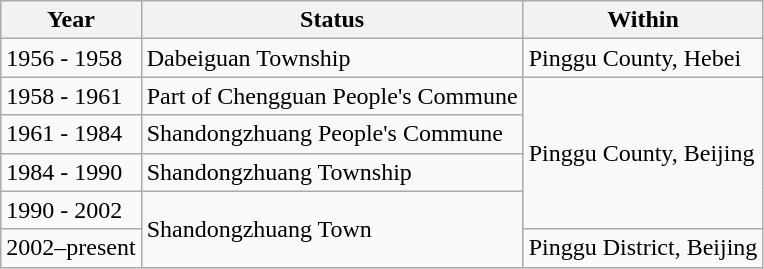<table class="wikitable">
<tr>
<th>Year</th>
<th>Status</th>
<th>Within</th>
</tr>
<tr>
<td>1956 - 1958</td>
<td>Dabeiguan Township</td>
<td>Pinggu County, Hebei</td>
</tr>
<tr>
<td>1958 - 1961</td>
<td>Part of Chengguan People's Commune</td>
<td rowspan="4">Pinggu County, Beijing</td>
</tr>
<tr>
<td>1961 - 1984</td>
<td>Shandongzhuang People's Commune</td>
</tr>
<tr>
<td>1984 - 1990</td>
<td>Shandongzhuang Township</td>
</tr>
<tr>
<td>1990 - 2002</td>
<td rowspan="2">Shandongzhuang Town</td>
</tr>
<tr>
<td>2002–present</td>
<td>Pinggu District, Beijing</td>
</tr>
</table>
